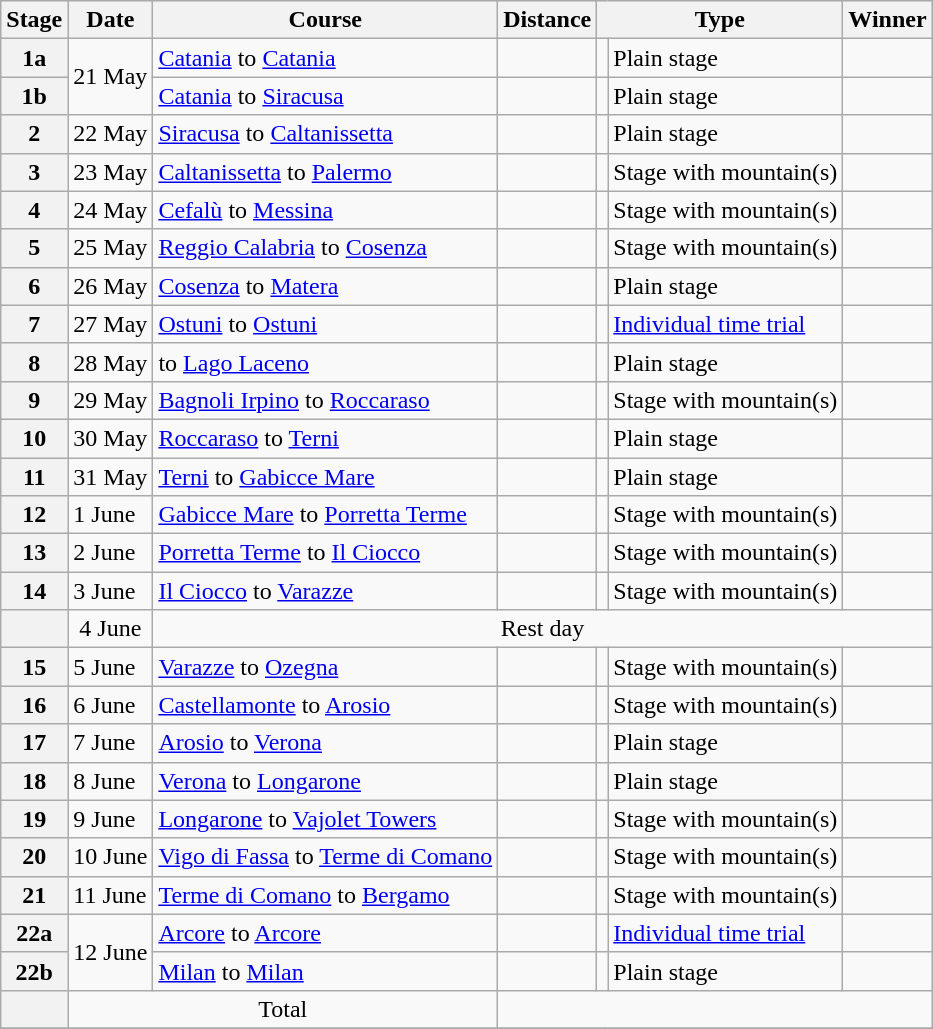<table class="wikitable">
<tr style="background:#efefef;">
<th>Stage</th>
<th>Date</th>
<th>Course</th>
<th>Distance</th>
<th colspan="2">Type</th>
<th>Winner</th>
</tr>
<tr>
<th style="text-align:center">1a</th>
<td style="text-align:center;" rowspan="2">21 May</td>
<td><a href='#'>Catania</a> to <a href='#'>Catania</a></td>
<td style="text-align:center;"></td>
<td style="text-align:center;"></td>
<td>Plain stage</td>
<td></td>
</tr>
<tr>
<th style="text-align:center">1b</th>
<td><a href='#'>Catania</a> to <a href='#'>Siracusa</a></td>
<td style="text-align:center;"></td>
<td style="text-align:center;"></td>
<td>Plain stage</td>
<td></td>
</tr>
<tr>
<th style="text-align:center">2</th>
<td>22 May</td>
<td><a href='#'>Siracusa</a> to <a href='#'>Caltanissetta</a></td>
<td style="text-align:center;"></td>
<td style="text-align:center;"></td>
<td>Plain stage</td>
<td></td>
</tr>
<tr>
<th style="text-align:center">3</th>
<td>23 May</td>
<td><a href='#'>Caltanissetta</a> to <a href='#'>Palermo</a></td>
<td style="text-align:center;"></td>
<td style="text-align:center;"></td>
<td>Stage with mountain(s)</td>
<td></td>
</tr>
<tr>
<th style="text-align:center">4</th>
<td>24 May</td>
<td><a href='#'>Cefalù</a> to <a href='#'>Messina</a></td>
<td style="text-align:center;"></td>
<td style="text-align:center;"></td>
<td>Stage with mountain(s)</td>
<td></td>
</tr>
<tr>
<th style="text-align:center">5</th>
<td>25 May</td>
<td><a href='#'>Reggio Calabria</a> to <a href='#'>Cosenza</a></td>
<td style="text-align:center;"></td>
<td style="text-align:center;"></td>
<td>Stage with mountain(s)</td>
<td></td>
</tr>
<tr>
<th style="text-align:center">6</th>
<td>26 May</td>
<td><a href='#'>Cosenza</a> to <a href='#'>Matera</a></td>
<td style="text-align:center;"></td>
<td style="text-align:center;"></td>
<td>Plain stage</td>
<td></td>
</tr>
<tr>
<th style="text-align:center">7</th>
<td>27 May</td>
<td><a href='#'>Ostuni</a> to <a href='#'>Ostuni</a></td>
<td style="text-align:center;"></td>
<td style="text-align:center;"></td>
<td><a href='#'>Individual time trial</a></td>
<td></td>
</tr>
<tr>
<th style="text-align:center">8</th>
<td>28 May</td>
<td> to <a href='#'>Lago Laceno</a></td>
<td style="text-align:center;"></td>
<td style="text-align:center;"></td>
<td>Plain stage</td>
<td></td>
</tr>
<tr>
<th style="text-align:center">9</th>
<td>29 May</td>
<td><a href='#'>Bagnoli Irpino</a> to <a href='#'>Roccaraso</a></td>
<td style="text-align:center;"></td>
<td style="text-align:center;"></td>
<td>Stage with mountain(s)</td>
<td></td>
</tr>
<tr>
<th style="text-align:center">10</th>
<td>30 May</td>
<td><a href='#'>Roccaraso</a> to <a href='#'>Terni</a></td>
<td style="text-align:center;"></td>
<td style="text-align:center;"></td>
<td>Plain stage</td>
<td></td>
</tr>
<tr>
<th style="text-align:center">11</th>
<td>31 May</td>
<td><a href='#'>Terni</a> to <a href='#'>Gabicce Mare</a></td>
<td style="text-align:center;"></td>
<td style="text-align:center;"></td>
<td>Plain stage</td>
<td></td>
</tr>
<tr>
<th style="text-align:center">12</th>
<td>1 June</td>
<td><a href='#'>Gabicce Mare</a> to <a href='#'>Porretta Terme</a></td>
<td style="text-align:center;"></td>
<td style="text-align:center;"></td>
<td>Stage with mountain(s)</td>
<td></td>
</tr>
<tr>
<th style="text-align:center">13</th>
<td>2 June</td>
<td><a href='#'>Porretta Terme</a> to <a href='#'>Il Ciocco</a></td>
<td style="text-align:center;"></td>
<td style="text-align:center;"></td>
<td>Stage with mountain(s)</td>
<td></td>
</tr>
<tr>
<th style="text-align:center">14</th>
<td>3 June</td>
<td><a href='#'>Il Ciocco</a> to <a href='#'>Varazze</a></td>
<td style="text-align:center;"></td>
<td style="text-align:center;"></td>
<td>Stage with mountain(s)</td>
<td></td>
</tr>
<tr>
<th></th>
<td align="center">4 June</td>
<td colspan="6" align=center>Rest day</td>
</tr>
<tr>
<th style="text-align:center">15</th>
<td>5 June</td>
<td><a href='#'>Varazze</a> to <a href='#'>Ozegna</a></td>
<td style="text-align:center;"></td>
<td style="text-align:center;"></td>
<td>Stage with mountain(s)</td>
<td></td>
</tr>
<tr>
<th style="text-align:center">16</th>
<td>6 June</td>
<td><a href='#'>Castellamonte</a> to <a href='#'>Arosio</a></td>
<td style="text-align:center;"></td>
<td style="text-align:center;"></td>
<td>Stage with mountain(s)</td>
<td></td>
</tr>
<tr>
<th style="text-align:center">17</th>
<td>7 June</td>
<td><a href='#'>Arosio</a> to <a href='#'>Verona</a></td>
<td style="text-align:center;"></td>
<td style="text-align:center;"></td>
<td>Plain stage</td>
<td></td>
</tr>
<tr>
<th style="text-align:center">18</th>
<td>8 June</td>
<td><a href='#'>Verona</a> to <a href='#'>Longarone</a></td>
<td style="text-align:center;"></td>
<td style="text-align:center;"></td>
<td>Plain stage</td>
<td></td>
</tr>
<tr>
<th style="text-align:center">19</th>
<td>9 June</td>
<td><a href='#'>Longarone</a> to <a href='#'>Vajolet Towers</a></td>
<td style="text-align:center;"></td>
<td style="text-align:center;"></td>
<td>Stage with mountain(s)</td>
<td></td>
</tr>
<tr>
<th style="text-align:center">20</th>
<td>10 June</td>
<td><a href='#'>Vigo di Fassa</a> to <a href='#'>Terme di Comano</a></td>
<td style="text-align:center;"></td>
<td style="text-align:center;"></td>
<td>Stage with mountain(s)</td>
<td></td>
</tr>
<tr>
<th style="text-align:center">21</th>
<td>11 June</td>
<td><a href='#'>Terme di Comano</a> to <a href='#'>Bergamo</a></td>
<td style="text-align:center;"></td>
<td style="text-align:center;"></td>
<td>Stage with mountain(s)</td>
<td></td>
</tr>
<tr>
<th style="text-align:center">22a</th>
<td style="text-align:center;" rowspan="2">12 June</td>
<td><a href='#'>Arcore</a> to <a href='#'>Arcore</a></td>
<td style="text-align:center;"></td>
<td style="text-align:center;"></td>
<td><a href='#'>Individual time trial</a></td>
<td></td>
</tr>
<tr>
<th style="text-align:center">22b</th>
<td><a href='#'>Milan</a> to <a href='#'>Milan</a></td>
<td style="text-align:center;"></td>
<td style="text-align:center;"></td>
<td>Plain stage</td>
<td></td>
</tr>
<tr>
<th></th>
<td colspan="2" align=center>Total</td>
<td colspan="5" align="center"></td>
</tr>
<tr>
</tr>
</table>
